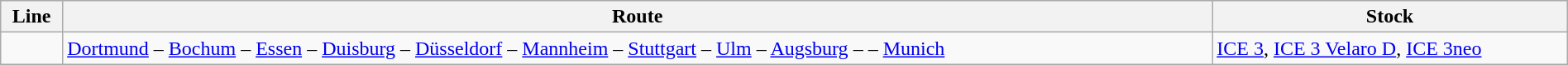<table class="wikitable" width="100%">
<tr>
<th>Line</th>
<th>Route</th>
<th>Stock</th>
</tr>
<tr>
<td></td>
<td><a href='#'>Dortmund</a> – <a href='#'>Bochum</a> – <a href='#'>Essen</a> – <a href='#'>Duisburg</a> – <a href='#'>Düsseldorf</a> –   <a href='#'>Mannheim</a> – <a href='#'>Stuttgart</a> – <a href='#'>Ulm</a> – <a href='#'>Augsburg</a> –  – <a href='#'>Munich</a></td>
<td><a href='#'>ICE 3</a>, <a href='#'>ICE 3 Velaro D</a>, <a href='#'>ICE 3neo</a></td>
</tr>
</table>
